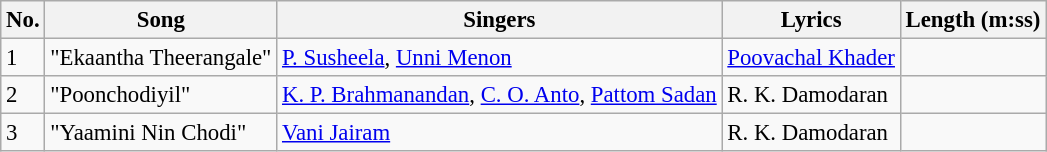<table class="wikitable" style="font-size:95%;">
<tr>
<th>No.</th>
<th>Song</th>
<th>Singers</th>
<th>Lyrics</th>
<th>Length (m:ss)</th>
</tr>
<tr>
<td>1</td>
<td>"Ekaantha Theerangale"</td>
<td><a href='#'>P. Susheela</a>, <a href='#'>Unni Menon</a></td>
<td><a href='#'>Poovachal Khader</a></td>
<td></td>
</tr>
<tr>
<td>2</td>
<td>"Poonchodiyil"</td>
<td><a href='#'>K. P. Brahmanandan</a>, <a href='#'>C. O. Anto</a>, <a href='#'>Pattom Sadan</a></td>
<td>R. K. Damodaran</td>
<td></td>
</tr>
<tr>
<td>3</td>
<td>"Yaamini Nin Chodi"</td>
<td><a href='#'>Vani Jairam</a></td>
<td>R. K. Damodaran</td>
<td></td>
</tr>
</table>
